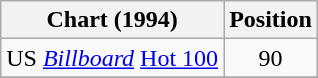<table class="wikitable sortable">
<tr>
<th align="left">Chart (1994)</th>
<th align="center">Position</th>
</tr>
<tr>
<td>US <em><a href='#'>Billboard</a></em> <a href='#'>Hot 100</a></td>
<td align="center">90</td>
</tr>
<tr>
</tr>
</table>
